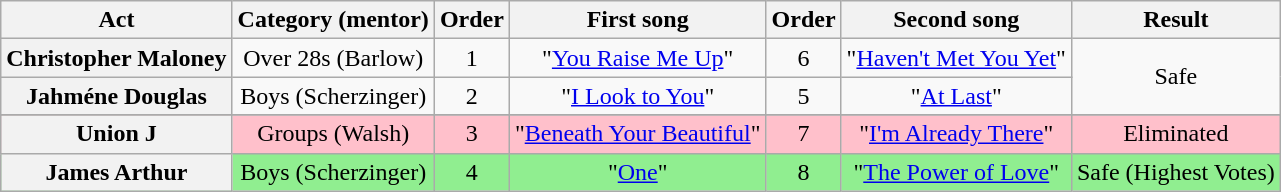<table class="wikitable plainrowheaders" style="text-align:center;">
<tr>
<th scope="col">Act</th>
<th scope="col">Category (mentor)</th>
<th scope="col">Order</th>
<th scope="col">First song</th>
<th scope="col">Order</th>
<th scope="col">Second song</th>
<th scope="col">Result</th>
</tr>
<tr>
<th scope="row">Christopher Maloney</th>
<td>Over 28s (Barlow)</td>
<td>1</td>
<td>"<a href='#'>You Raise Me Up</a>"</td>
<td>6</td>
<td>"<a href='#'>Haven't Met You Yet</a>"</td>
<td rowspan=2>Safe</td>
</tr>
<tr>
<th scope="row">Jahméne Douglas</th>
<td>Boys (Scherzinger)</td>
<td>2</td>
<td>"<a href='#'>I Look to You</a>"</td>
<td>5</td>
<td>"<a href='#'>At Last</a>"</td>
</tr>
<tr>
</tr>
<tr style="background:pink;">
<th scope="row">Union J</th>
<td>Groups (Walsh)</td>
<td>3</td>
<td>"<a href='#'>Beneath Your Beautiful</a>"</td>
<td>7</td>
<td>"<a href='#'>I'm Already There</a>"</td>
<td>Eliminated</td>
</tr>
<tr style="background:lightgreen;">
<th scope="row">James Arthur</th>
<td>Boys (Scherzinger)</td>
<td>4</td>
<td>"<a href='#'>One</a>"</td>
<td>8</td>
<td>"<a href='#'>The Power of Love</a>"</td>
<td>Safe (Highest Votes)</td>
</tr>
</table>
